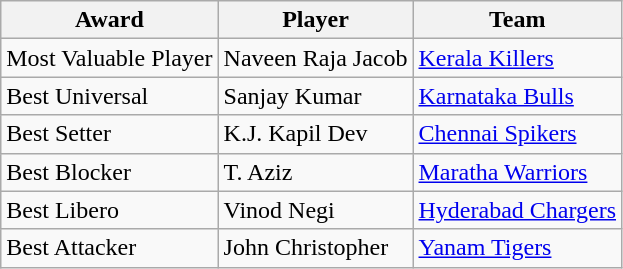<table class="wikitable">
<tr>
<th>Award</th>
<th>Player</th>
<th>Team</th>
</tr>
<tr>
<td>Most Valuable Player</td>
<td>Naveen Raja Jacob</td>
<td><a href='#'>Kerala Killers</a></td>
</tr>
<tr>
<td>Best Universal</td>
<td>Sanjay Kumar</td>
<td><a href='#'>Karnataka Bulls</a></td>
</tr>
<tr>
<td>Best Setter</td>
<td>K.J. Kapil Dev</td>
<td><a href='#'>Chennai Spikers</a></td>
</tr>
<tr>
<td>Best Blocker</td>
<td>T. Aziz</td>
<td><a href='#'>Maratha Warriors</a></td>
</tr>
<tr>
<td>Best Libero</td>
<td>Vinod Negi</td>
<td><a href='#'>Hyderabad Chargers</a></td>
</tr>
<tr>
<td>Best Attacker</td>
<td>John Christopher</td>
<td><a href='#'>Yanam Tigers</a></td>
</tr>
</table>
